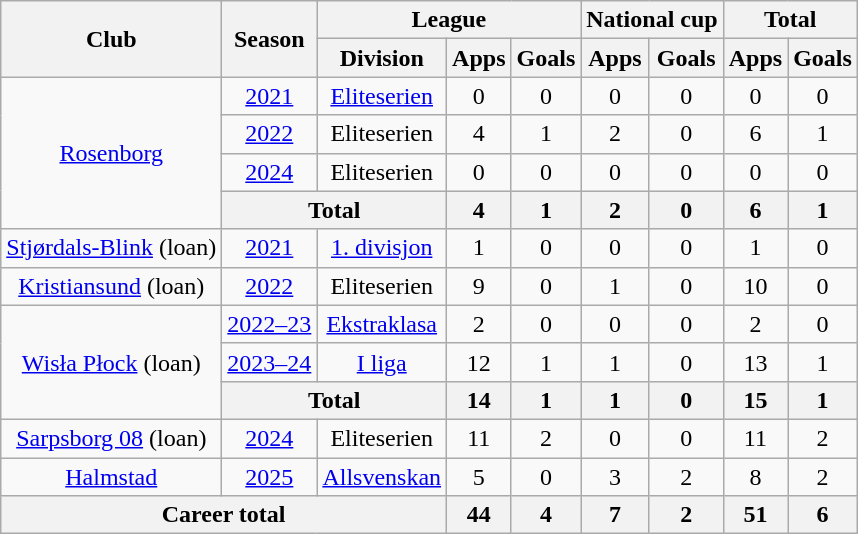<table class="wikitable" style="text-align: center;">
<tr>
<th rowspan="2">Club</th>
<th rowspan="2">Season</th>
<th colspan="3">League</th>
<th colspan="2">National cup</th>
<th colspan="2">Total</th>
</tr>
<tr>
<th>Division</th>
<th>Apps</th>
<th>Goals</th>
<th>Apps</th>
<th>Goals</th>
<th>Apps</th>
<th>Goals</th>
</tr>
<tr>
<td rowspan="4"><a href='#'>Rosenborg</a></td>
<td><a href='#'>2021</a></td>
<td><a href='#'>Eliteserien</a></td>
<td>0</td>
<td>0</td>
<td>0</td>
<td>0</td>
<td>0</td>
<td>0</td>
</tr>
<tr>
<td><a href='#'>2022</a></td>
<td>Eliteserien</td>
<td>4</td>
<td>1</td>
<td>2</td>
<td>0</td>
<td>6</td>
<td>1</td>
</tr>
<tr>
<td><a href='#'>2024</a></td>
<td>Eliteserien</td>
<td>0</td>
<td>0</td>
<td>0</td>
<td>0</td>
<td>0</td>
<td>0</td>
</tr>
<tr>
<th colspan="2">Total</th>
<th>4</th>
<th>1</th>
<th>2</th>
<th>0</th>
<th>6</th>
<th>1</th>
</tr>
<tr>
<td><a href='#'>Stjørdals-Blink</a> (loan)</td>
<td><a href='#'>2021</a></td>
<td><a href='#'>1. divisjon</a></td>
<td>1</td>
<td>0</td>
<td>0</td>
<td>0</td>
<td>1</td>
<td>0</td>
</tr>
<tr>
<td><a href='#'>Kristiansund</a> (loan)</td>
<td><a href='#'>2022</a></td>
<td>Eliteserien</td>
<td>9</td>
<td>0</td>
<td>1</td>
<td>0</td>
<td>10</td>
<td>0</td>
</tr>
<tr>
<td rowspan="3"><a href='#'>Wisła Płock</a> (loan)</td>
<td><a href='#'>2022–23</a></td>
<td><a href='#'>Ekstraklasa</a></td>
<td>2</td>
<td>0</td>
<td>0</td>
<td>0</td>
<td>2</td>
<td>0</td>
</tr>
<tr>
<td><a href='#'>2023–24</a></td>
<td><a href='#'>I liga</a></td>
<td>12</td>
<td>1</td>
<td>1</td>
<td>0</td>
<td>13</td>
<td>1</td>
</tr>
<tr>
<th colspan="2">Total</th>
<th>14</th>
<th>1</th>
<th>1</th>
<th>0</th>
<th>15</th>
<th>1</th>
</tr>
<tr>
<td><a href='#'>Sarpsborg 08</a> (loan)</td>
<td><a href='#'>2024</a></td>
<td>Eliteserien</td>
<td>11</td>
<td>2</td>
<td>0</td>
<td>0</td>
<td>11</td>
<td>2</td>
</tr>
<tr>
<td><a href='#'>Halmstad</a></td>
<td><a href='#'>2025</a></td>
<td><a href='#'>Allsvenskan</a></td>
<td>5</td>
<td>0</td>
<td>3</td>
<td>2</td>
<td>8</td>
<td>2</td>
</tr>
<tr>
<th colspan="3">Career total</th>
<th>44</th>
<th>4</th>
<th>7</th>
<th>2</th>
<th>51</th>
<th>6</th>
</tr>
</table>
